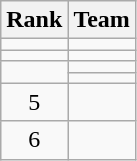<table class="wikitable">
<tr>
<th>Rank</th>
<th>Team</th>
</tr>
<tr>
<td align=center></td>
<td></td>
</tr>
<tr>
<td align=center></td>
<td></td>
</tr>
<tr>
<td align=center rowspan=2></td>
<td></td>
</tr>
<tr>
<td></td>
</tr>
<tr>
<td align=center>5</td>
<td></td>
</tr>
<tr>
<td align=center>6</td>
<td></td>
</tr>
</table>
